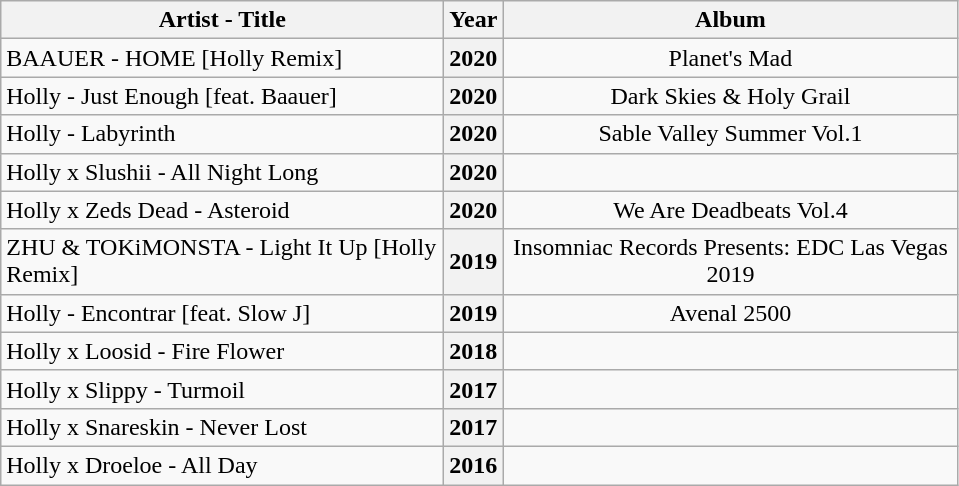<table class="wikitable sortable plainrowheaders" style="text-align:center;">
<tr>
<th scope="col" style="width:18em;">Artist - Title</th>
<th>Year</th>
<th scope="col" style="width:18.5em;">Album</th>
</tr>
<tr>
<td style=text-align:left>BAAUER - HOME [Holly Remix]</td>
<th>2020</th>
<td>Planet's Mad</td>
</tr>
<tr>
<td style=text-align:left>Holly - Just Enough [feat. Baauer]</td>
<th>2020</th>
<td>Dark Skies & Holy Grail</td>
</tr>
<tr>
<td style=text-align:left>Holly - Labyrinth</td>
<th>2020</th>
<td>Sable Valley Summer Vol.1</td>
</tr>
<tr>
<td style=text-align:left>Holly x Slushii - All Night Long</td>
<th>2020</th>
<td></td>
</tr>
<tr>
<td style=text-align:left>Holly x Zeds Dead - Asteroid</td>
<th>2020</th>
<td>We Are Deadbeats Vol.4</td>
</tr>
<tr>
<td style=text-align:left>ZHU & TOKiMONSTA - Light It Up [Holly Remix]</td>
<th>2019</th>
<td>Insomniac Records Presents: EDC Las Vegas 2019</td>
</tr>
<tr>
<td style=text-align:left>Holly - Encontrar [feat. Slow J]</td>
<th>2019</th>
<td>Avenal 2500</td>
</tr>
<tr>
<td style=text-align:left>Holly x Loosid - Fire Flower</td>
<th>2018</th>
<td></td>
</tr>
<tr>
<td style=text-align:left>Holly x Slippy - Turmoil</td>
<th>2017</th>
<td></td>
</tr>
<tr>
<td style=text-align:left>Holly x Snareskin - Never Lost</td>
<th>2017</th>
<td></td>
</tr>
<tr>
<td style=text-align:left>Holly x Droeloe - All Day</td>
<th>2016</th>
<td></td>
</tr>
</table>
